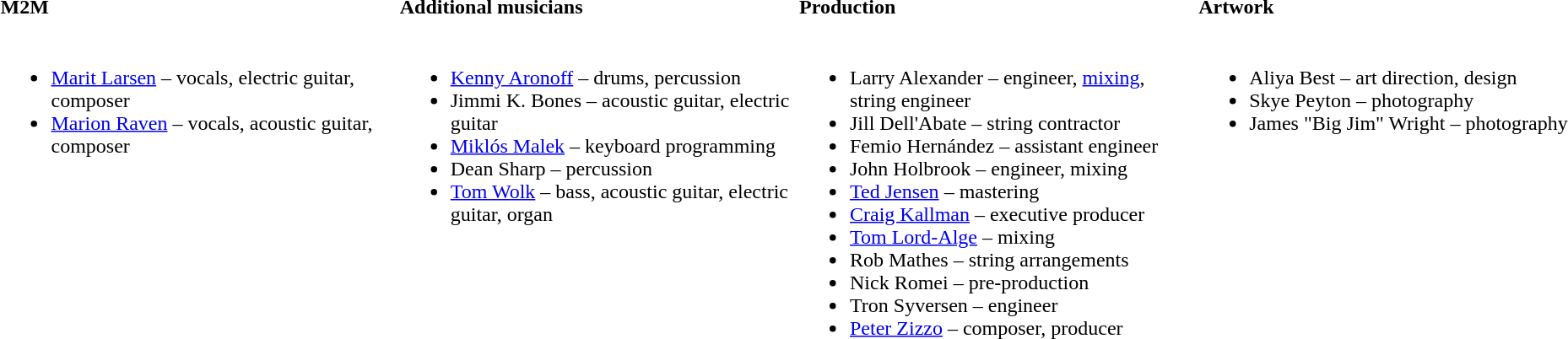<table style="width:100%;">
<tr>
<th scope="col" style="text-align:left; width:25%;">M2M</th>
<th scope="col" style="text-align:left; width:25%;">Additional musicians</th>
<th scope="col" style="text-align:left; width:25%;">Production</th>
<th scope="col" style="text-align:left; width:25%;">Artwork</th>
</tr>
<tr>
<td style="vertical-align:top;"><br><ul><li><a href='#'>Marit Larsen</a> – vocals, electric guitar, composer</li><li><a href='#'>Marion Raven</a> – vocals, acoustic guitar, composer</li></ul></td>
<td style="vertical-align:top;"><br><ul><li><a href='#'>Kenny Aronoff</a>  – drums, percussion</li><li>Jimmi K. Bones – acoustic guitar, electric guitar</li><li><a href='#'>Miklós Malek</a> – keyboard programming</li><li>Dean Sharp – percussion</li><li><a href='#'>Tom Wolk</a> – bass, acoustic guitar, electric guitar, organ</li></ul></td>
<td style="vertical-align:top;"><br><ul><li>Larry Alexander – engineer, <a href='#'>mixing</a>, string engineer</li><li>Jill Dell'Abate  – string contractor</li><li>Femio Hernández – assistant engineer</li><li>John Holbrook – engineer, mixing</li><li><a href='#'>Ted Jensen</a> – mastering</li><li><a href='#'>Craig Kallman</a> – executive producer</li><li><a href='#'>Tom Lord-Alge</a> – mixing</li><li>Rob Mathes – string arrangements</li><li>Nick Romei – pre-production</li><li>Tron Syversen – engineer</li><li><a href='#'>Peter Zizzo</a> – composer, producer</li></ul></td>
<td style="vertical-align:top;"><br><ul><li>Aliya Best – art direction, design</li><li>Skye Peyton – photography</li><li>James "Big Jim" Wright  – photography</li></ul></td>
</tr>
</table>
